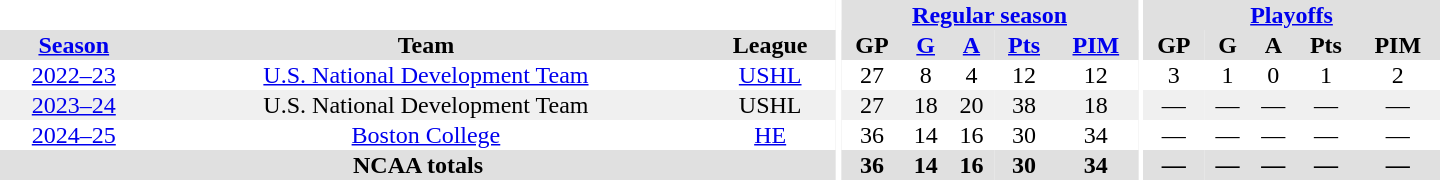<table border="0" cellpadding="1" cellspacing="0" style="text-align:center; width:60em;">
<tr bgcolor="#e0e0e0">
<th colspan="3" bgcolor="#ffffff"></th>
<th rowspan="100" bgcolor="#ffffff"></th>
<th colspan="5"><a href='#'>Regular season</a></th>
<th rowspan="100" bgcolor="#ffffff"></th>
<th colspan="5"><a href='#'>Playoffs</a></th>
</tr>
<tr bgcolor="#e0e0e0">
<th><a href='#'>Season</a></th>
<th>Team</th>
<th>League</th>
<th>GP</th>
<th><a href='#'>G</a></th>
<th><a href='#'>A</a></th>
<th><a href='#'>Pts</a></th>
<th><a href='#'>PIM</a></th>
<th>GP</th>
<th>G</th>
<th>A</th>
<th>Pts</th>
<th>PIM</th>
</tr>
<tr>
<td><a href='#'>2022–23</a></td>
<td><a href='#'>U.S. National Development Team</a></td>
<td><a href='#'>USHL</a></td>
<td>27</td>
<td>8</td>
<td>4</td>
<td>12</td>
<td>12</td>
<td>3</td>
<td>1</td>
<td>0</td>
<td>1</td>
<td>2</td>
</tr>
<tr bgcolor="#f0f0f0">
<td><a href='#'>2023–24</a></td>
<td>U.S. National Development Team</td>
<td>USHL</td>
<td>27</td>
<td>18</td>
<td>20</td>
<td>38</td>
<td>18</td>
<td>—</td>
<td>—</td>
<td>—</td>
<td>—</td>
<td>—</td>
</tr>
<tr>
<td><a href='#'>2024–25</a></td>
<td><a href='#'>Boston College</a></td>
<td><a href='#'>HE</a></td>
<td>36</td>
<td>14</td>
<td>16</td>
<td>30</td>
<td>34</td>
<td>—</td>
<td>—</td>
<td>—</td>
<td>—</td>
<td>—</td>
</tr>
<tr bgcolor="#e0e0e0">
<th colspan="3">NCAA totals</th>
<th>36</th>
<th>14</th>
<th>16</th>
<th>30</th>
<th>34</th>
<th>—</th>
<th>—</th>
<th>—</th>
<th>—</th>
<th>—</th>
</tr>
</table>
